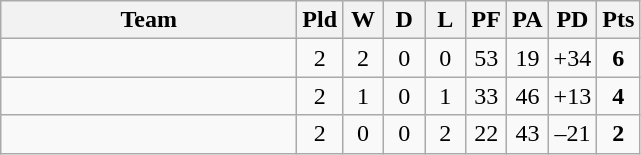<table class="wikitable" style="text-align:center;">
<tr>
<th width=190>Team</th>
<th width=20 abbr="Played">Pld</th>
<th width=20 abbr="Won">W</th>
<th width=20 abbr="Drawn">D</th>
<th width=20 abbr="Lost">L</th>
<th width=20 abbr="Points for">PF</th>
<th width=20 abbr="Points against">PA</th>
<th width=25 abbr="Points difference">PD</th>
<th width=20 abbr="Points">Pts</th>
</tr>
<tr>
<td align=left></td>
<td>2</td>
<td>2</td>
<td>0</td>
<td>0</td>
<td>53</td>
<td>19</td>
<td>+34</td>
<td><strong>6</strong></td>
</tr>
<tr>
<td align=left></td>
<td>2</td>
<td>1</td>
<td>0</td>
<td>1</td>
<td>33</td>
<td>46</td>
<td>+13</td>
<td><strong>4</strong></td>
</tr>
<tr>
<td align=left></td>
<td>2</td>
<td>0</td>
<td>0</td>
<td>2</td>
<td>22</td>
<td>43</td>
<td>–21</td>
<td><strong>2</strong></td>
</tr>
</table>
